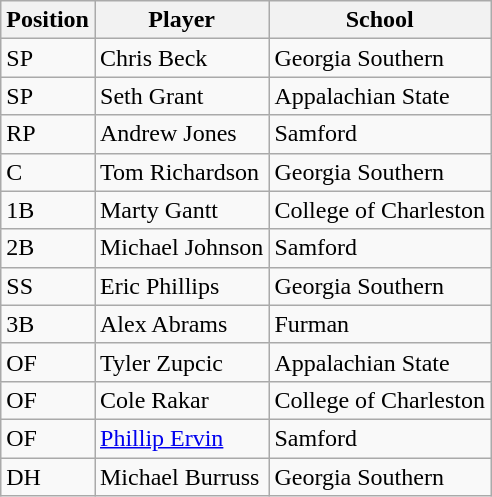<table class="wikitable">
<tr>
<th>Position</th>
<th>Player</th>
<th>School</th>
</tr>
<tr>
<td>SP</td>
<td>Chris Beck</td>
<td>Georgia Southern</td>
</tr>
<tr>
<td>SP</td>
<td>Seth Grant</td>
<td>Appalachian State</td>
</tr>
<tr>
<td>RP</td>
<td>Andrew Jones</td>
<td>Samford</td>
</tr>
<tr>
<td>C</td>
<td>Tom Richardson</td>
<td>Georgia Southern</td>
</tr>
<tr>
<td>1B</td>
<td>Marty Gantt</td>
<td>College of Charleston</td>
</tr>
<tr>
<td>2B</td>
<td>Michael Johnson</td>
<td>Samford</td>
</tr>
<tr>
<td>SS</td>
<td>Eric Phillips</td>
<td>Georgia Southern</td>
</tr>
<tr>
<td>3B</td>
<td>Alex Abrams</td>
<td>Furman</td>
</tr>
<tr>
<td>OF</td>
<td>Tyler Zupcic</td>
<td>Appalachian State</td>
</tr>
<tr>
<td>OF</td>
<td>Cole Rakar</td>
<td>College of Charleston</td>
</tr>
<tr>
<td>OF</td>
<td><a href='#'>Phillip Ervin</a></td>
<td>Samford</td>
</tr>
<tr>
<td>DH</td>
<td>Michael Burruss</td>
<td>Georgia Southern</td>
</tr>
</table>
